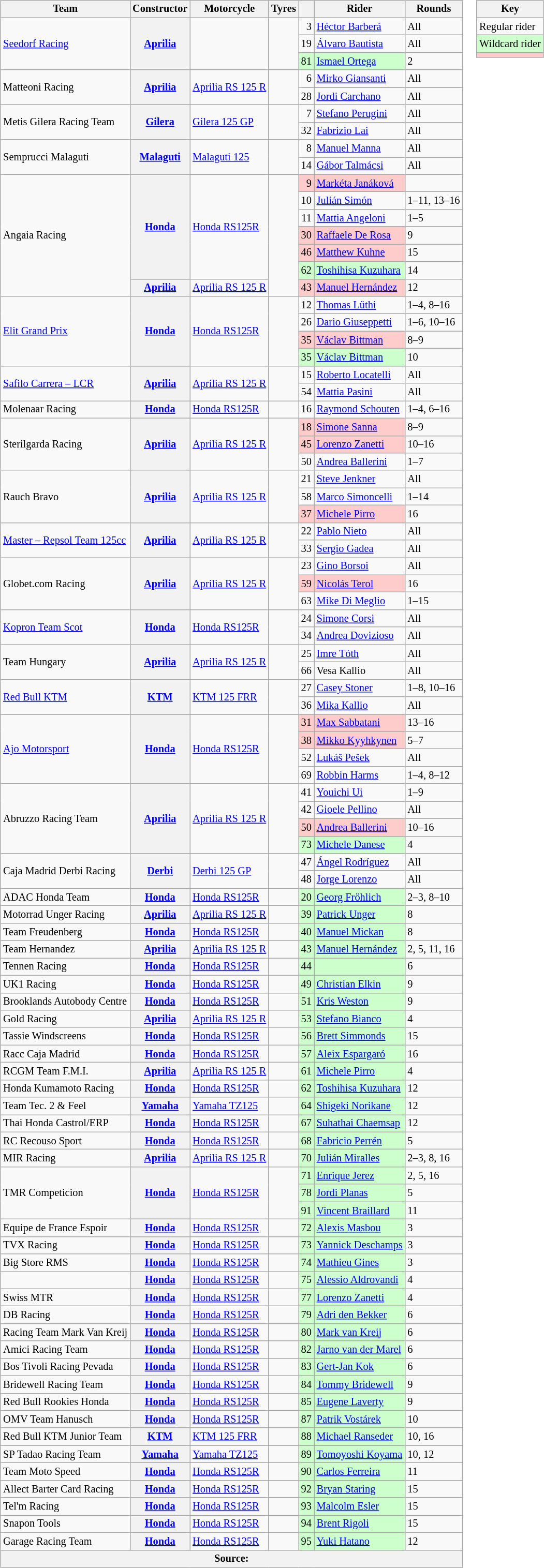<table>
<tr>
<td><br><table class="wikitable" style="font-size: 85%;">
<tr>
<th>Team</th>
<th>Constructor</th>
<th>Motorcycle</th>
<th>Tyres</th>
<th></th>
<th>Rider</th>
<th>Rounds</th>
</tr>
<tr>
<td rowspan=3><a href='#'>Seedorf Racing</a></td>
<th rowspan=3><a href='#'>Aprilia</a></th>
<td rowspan=3></td>
<td rowspan=3 align=center></td>
<td align=right>3</td>
<td> <a href='#'>Héctor Barberá</a></td>
<td>All</td>
</tr>
<tr>
<td align=right>19</td>
<td> <a href='#'>Álvaro Bautista</a></td>
<td>All</td>
</tr>
<tr>
<td style="background:#ccffcc;" align=right>81</td>
<td style="background:#ccffcc;"> <a href='#'>Ismael Ortega</a></td>
<td>2</td>
</tr>
<tr>
<td rowspan=2>Matteoni Racing</td>
<th rowspan=2><a href='#'>Aprilia</a></th>
<td rowspan=2><a href='#'>Aprilia RS 125 R</a></td>
<td rowspan=2 align=center></td>
<td align=right>6</td>
<td> <a href='#'>Mirko Giansanti</a></td>
<td>All</td>
</tr>
<tr>
<td align=right>28</td>
<td> <a href='#'>Jordi Carchano</a></td>
<td>All</td>
</tr>
<tr>
<td rowspan=2>Metis Gilera Racing Team</td>
<th rowspan=2><a href='#'>Gilera</a></th>
<td rowspan=2><a href='#'>Gilera 125 GP</a></td>
<td rowspan=2 align=center></td>
<td align=right>7</td>
<td> <a href='#'>Stefano Perugini</a></td>
<td>All</td>
</tr>
<tr>
<td align=right>32</td>
<td> <a href='#'>Fabrizio Lai</a></td>
<td>All</td>
</tr>
<tr>
<td rowspan=2>Semprucci Malaguti</td>
<th rowspan=2><a href='#'>Malaguti</a></th>
<td rowspan=2><a href='#'>Malaguti 125</a></td>
<td rowspan=2 align=center></td>
<td align=right>8</td>
<td> <a href='#'>Manuel Manna</a></td>
<td>All</td>
</tr>
<tr>
<td align=right>14</td>
<td> <a href='#'>Gábor Talmácsi</a></td>
<td>All</td>
</tr>
<tr>
<td rowspan=7>Angaia Racing</td>
<th rowspan=6><a href='#'>Honda</a></th>
<td rowspan=6><a href='#'>Honda RS125R</a></td>
<td rowspan=7 align=center></td>
<td style="background:#ffcccc;" align=right>9</td>
<td style="background:#ffcccc;"> <a href='#'>Markéta Janáková</a></td>
<td></td>
</tr>
<tr>
<td align=right>10</td>
<td> <a href='#'>Julián Simón</a></td>
<td>1–11, 13–16</td>
</tr>
<tr>
<td align=right>11</td>
<td> <a href='#'>Mattia Angeloni</a></td>
<td>1–5</td>
</tr>
<tr>
<td style="background:#ffcccc;" align=right>30</td>
<td style="background:#ffcccc;"> <a href='#'>Raffaele De Rosa</a></td>
<td>9</td>
</tr>
<tr>
<td style="background:#ffcccc;" align=right>46</td>
<td style="background:#ffcccc;"> <a href='#'>Matthew Kuhne</a></td>
<td>15</td>
</tr>
<tr>
<td style="background:#ccffcc;" align=right>62</td>
<td style="background:#ccffcc;"> <a href='#'>Toshihisa Kuzuhara</a></td>
<td>14</td>
</tr>
<tr>
<th><a href='#'>Aprilia</a></th>
<td><a href='#'>Aprilia RS 125 R</a></td>
<td style="background:#ffcccc;" align=right>43</td>
<td style="background:#ffcccc;"> <a href='#'>Manuel Hernández</a></td>
<td>12</td>
</tr>
<tr>
<td rowspan=4><a href='#'>Elit Grand Prix</a></td>
<th rowspan=4><a href='#'>Honda</a></th>
<td rowspan=4><a href='#'>Honda RS125R</a></td>
<td rowspan=4 align=center></td>
<td align=right>12</td>
<td> <a href='#'>Thomas Lüthi</a></td>
<td>1–4, 8–16</td>
</tr>
<tr>
<td align=right>26</td>
<td> <a href='#'>Dario Giuseppetti</a></td>
<td>1–6, 10–16</td>
</tr>
<tr>
<td style="background:#ffcccc;" align=right>35</td>
<td style="background:#ffcccc;"> <a href='#'>Václav Bittman</a></td>
<td>8–9</td>
</tr>
<tr>
<td style="background:#ccffcc;" align=right>35</td>
<td style="background:#ccffcc;"> <a href='#'>Václav Bittman</a></td>
<td>10</td>
</tr>
<tr>
<td rowspan=2><a href='#'>Safilo Carrera – LCR</a></td>
<th rowspan=2><a href='#'>Aprilia</a></th>
<td rowspan=2><a href='#'>Aprilia RS 125 R</a></td>
<td rowspan=2 align=center></td>
<td align=right>15</td>
<td> <a href='#'>Roberto Locatelli</a></td>
<td>All</td>
</tr>
<tr>
<td align=right>54</td>
<td> <a href='#'>Mattia Pasini</a></td>
<td>All</td>
</tr>
<tr>
<td>Molenaar Racing</td>
<th><a href='#'>Honda</a></th>
<td><a href='#'>Honda RS125R</a></td>
<td align=center></td>
<td align=right>16</td>
<td> <a href='#'>Raymond Schouten</a></td>
<td>1–4, 6–16</td>
</tr>
<tr>
<td rowspan=3>Sterilgarda Racing</td>
<th rowspan=3><a href='#'>Aprilia</a></th>
<td rowspan=3><a href='#'>Aprilia RS 125 R</a></td>
<td rowspan=3 align=center></td>
<td style="background:#ffcccc;" align=right>18</td>
<td style="background:#ffcccc;"> <a href='#'>Simone Sanna</a></td>
<td>8–9</td>
</tr>
<tr>
<td style="background:#ffcccc;" align=right>45</td>
<td style="background:#ffcccc;"> <a href='#'>Lorenzo Zanetti</a></td>
<td>10–16</td>
</tr>
<tr>
<td align=right>50</td>
<td> <a href='#'>Andrea Ballerini</a></td>
<td>1–7</td>
</tr>
<tr>
<td rowspan=3>Rauch Bravo</td>
<th rowspan=3><a href='#'>Aprilia</a></th>
<td rowspan=3><a href='#'>Aprilia RS 125 R</a></td>
<td rowspan=3 align=center></td>
<td align=right>21</td>
<td> <a href='#'>Steve Jenkner</a></td>
<td>All</td>
</tr>
<tr>
<td align=right>58</td>
<td> <a href='#'>Marco Simoncelli</a></td>
<td>1–14</td>
</tr>
<tr>
<td style="background:#ffcccc;" align=right>37</td>
<td style="background:#ffcccc;"> <a href='#'>Michele Pirro</a></td>
<td>16</td>
</tr>
<tr>
<td rowspan=2><a href='#'>Master – Repsol Team 125cc</a></td>
<th rowspan=2><a href='#'>Aprilia</a></th>
<td rowspan=2><a href='#'>Aprilia RS 125 R</a></td>
<td rowspan=2 align=center></td>
<td align=right>22</td>
<td> <a href='#'>Pablo Nieto</a></td>
<td>All</td>
</tr>
<tr>
<td align=right>33</td>
<td> <a href='#'>Sergio Gadea</a></td>
<td>All</td>
</tr>
<tr>
<td rowspan=3>Globet.com Racing</td>
<th rowspan=3><a href='#'>Aprilia</a></th>
<td rowspan=3><a href='#'>Aprilia RS 125 R</a></td>
<td rowspan=3 align=center></td>
<td align=right>23</td>
<td> <a href='#'>Gino Borsoi</a></td>
<td>All</td>
</tr>
<tr>
<td style="background:#ffcccc;" align=right>59</td>
<td style="background:#ffcccc;"> <a href='#'>Nicolás Terol</a></td>
<td>16</td>
</tr>
<tr>
<td align=right>63</td>
<td> <a href='#'>Mike Di Meglio</a></td>
<td>1–15</td>
</tr>
<tr>
<td rowspan=2><a href='#'>Kopron Team Scot</a></td>
<th rowspan=2><a href='#'>Honda</a></th>
<td rowspan=2><a href='#'>Honda RS125R</a></td>
<td rowspan=2 align=center></td>
<td align=right>24</td>
<td> <a href='#'>Simone Corsi</a></td>
<td>All</td>
</tr>
<tr>
<td align=right>34</td>
<td> <a href='#'>Andrea Dovizioso</a></td>
<td>All</td>
</tr>
<tr>
<td rowspan=2>Team Hungary</td>
<th rowspan=2><a href='#'>Aprilia</a></th>
<td rowspan=2><a href='#'>Aprilia RS 125 R</a></td>
<td rowspan=2 align=center></td>
<td align=right>25</td>
<td> <a href='#'>Imre Tóth</a></td>
<td>All</td>
</tr>
<tr>
<td align=right>66</td>
<td> Vesa Kallio</td>
<td>All</td>
</tr>
<tr>
<td rowspan=2><a href='#'>Red Bull KTM</a></td>
<th rowspan=2><a href='#'>KTM</a></th>
<td rowspan=2><a href='#'>KTM 125 FRR</a></td>
<td rowspan=2 align=center></td>
<td align=right>27</td>
<td> <a href='#'>Casey Stoner</a></td>
<td>1–8, 10–16</td>
</tr>
<tr>
<td align=right>36</td>
<td> <a href='#'>Mika Kallio</a></td>
<td>All</td>
</tr>
<tr>
<td rowspan=4><a href='#'>Ajo Motorsport</a></td>
<th rowspan=4><a href='#'>Honda</a></th>
<td rowspan=4><a href='#'>Honda RS125R</a></td>
<td rowspan=4 align=center></td>
<td style="background:#ffcccc;" align=right>31</td>
<td style="background:#ffcccc;"> <a href='#'>Max Sabbatani</a></td>
<td>13–16</td>
</tr>
<tr>
<td style="background:#ffcccc;" align=right>38</td>
<td style="background:#ffcccc;"> <a href='#'>Mikko Kyyhkynen</a></td>
<td>5–7</td>
</tr>
<tr>
<td align=right>52</td>
<td> <a href='#'>Lukáš Pešek</a></td>
<td>All</td>
</tr>
<tr>
<td align=right>69</td>
<td> <a href='#'>Robbin Harms</a></td>
<td>1–4, 8–12</td>
</tr>
<tr>
<td rowspan=4>Abruzzo Racing Team</td>
<th rowspan=4><a href='#'>Aprilia</a></th>
<td rowspan=4><a href='#'>Aprilia RS 125 R</a></td>
<td rowspan=4 align=center></td>
<td align=right>41</td>
<td> <a href='#'>Youichi Ui</a></td>
<td>1–9</td>
</tr>
<tr>
<td align=right>42</td>
<td> <a href='#'>Gioele Pellino</a></td>
<td>All</td>
</tr>
<tr>
<td style="background:#ffcccc;" align=right>50</td>
<td style="background:#ffcccc;"> <a href='#'>Andrea Ballerini</a></td>
<td>10–16</td>
</tr>
<tr>
<td style="background:#ccffcc;" align=right>73</td>
<td style="background:#ccffcc;"> <a href='#'>Michele Danese</a></td>
<td>4</td>
</tr>
<tr>
<td rowspan=2>Caja Madrid Derbi Racing</td>
<th rowspan=2><a href='#'>Derbi</a></th>
<td rowspan=2><a href='#'>Derbi 125 GP</a></td>
<td rowspan=2 align=center></td>
<td align=right>47</td>
<td> <a href='#'>Ángel Rodríguez</a></td>
<td>All</td>
</tr>
<tr>
<td align=right>48</td>
<td> <a href='#'>Jorge Lorenzo</a></td>
<td>All</td>
</tr>
<tr>
<td>ADAC Honda Team</td>
<th><a href='#'>Honda</a></th>
<td><a href='#'>Honda RS125R</a></td>
<td align=center></td>
<td style="background:#ccffcc;" align=right>20</td>
<td style="background:#ccffcc;"> <a href='#'>Georg Fröhlich</a></td>
<td>2–3, 8–10</td>
</tr>
<tr>
<td>Motorrad Unger Racing</td>
<th><a href='#'>Aprilia</a></th>
<td><a href='#'>Aprilia RS 125 R</a></td>
<td align=center></td>
<td style="background:#ccffcc;" align=right>39</td>
<td style="background:#ccffcc;"> <a href='#'>Patrick Unger</a></td>
<td>8</td>
</tr>
<tr>
<td>Team Freudenberg</td>
<th><a href='#'>Honda</a></th>
<td><a href='#'>Honda RS125R</a></td>
<td align=center></td>
<td style="background:#ccffcc;" align=right>40</td>
<td style="background:#ccffcc;"> <a href='#'>Manuel Mickan</a></td>
<td>8</td>
</tr>
<tr>
<td>Team Hernandez</td>
<th><a href='#'>Aprilia</a></th>
<td><a href='#'>Aprilia RS 125 R</a></td>
<td align=center></td>
<td style="background:#ccffcc;" align=right>43</td>
<td style="background:#ccffcc;"> <a href='#'>Manuel Hernández</a></td>
<td>2, 5, 11, 16</td>
</tr>
<tr>
<td>Tennen Racing</td>
<th><a href='#'>Honda</a></th>
<td><a href='#'>Honda RS125R</a></td>
<td align=center></td>
<td style="background:#ccffcc;" align=right>44</td>
<td style="background:#ccffcc;"></td>
<td>6</td>
</tr>
<tr>
<td>UK1 Racing</td>
<th><a href='#'>Honda</a></th>
<td><a href='#'>Honda RS125R</a></td>
<td align=center></td>
<td style="background:#ccffcc;" align=right>49</td>
<td style="background:#ccffcc;"> <a href='#'>Christian Elkin</a></td>
<td>9</td>
</tr>
<tr>
<td>Brooklands Autobody Centre</td>
<th><a href='#'>Honda</a></th>
<td><a href='#'>Honda RS125R</a></td>
<td align=center></td>
<td style="background:#ccffcc;" align=right>51</td>
<td style="background:#ccffcc;"> <a href='#'>Kris Weston</a></td>
<td>9</td>
</tr>
<tr>
<td>Gold Racing</td>
<th><a href='#'>Aprilia</a></th>
<td><a href='#'>Aprilia RS 125 R</a></td>
<td align=center></td>
<td style="background:#ccffcc;" align=right>53</td>
<td style="background:#ccffcc;"> <a href='#'>Stefano Bianco</a></td>
<td>4</td>
</tr>
<tr>
<td>Tassie Windscreens</td>
<th><a href='#'>Honda</a></th>
<td><a href='#'>Honda RS125R</a></td>
<td align=center></td>
<td style="background:#ccffcc;" align=right>56</td>
<td style="background:#ccffcc;"> <a href='#'>Brett Simmonds</a></td>
<td>15</td>
</tr>
<tr>
<td>Racc Caja Madrid</td>
<th><a href='#'>Honda</a></th>
<td><a href='#'>Honda RS125R</a></td>
<td align=center></td>
<td style="background:#ccffcc;" align=right>57</td>
<td style="background:#ccffcc;"> <a href='#'>Aleix Espargaró</a></td>
<td>16</td>
</tr>
<tr>
<td>RCGM Team F.M.I.</td>
<th><a href='#'>Aprilia</a></th>
<td><a href='#'>Aprilia RS 125 R</a></td>
<td align=center></td>
<td style="background:#ccffcc;" align=right>61</td>
<td style="background:#ccffcc;"> <a href='#'>Michele Pirro</a></td>
<td>4</td>
</tr>
<tr>
<td>Honda Kumamoto Racing</td>
<th><a href='#'>Honda</a></th>
<td><a href='#'>Honda RS125R</a></td>
<td align=center></td>
<td style="background:#ccffcc;" align=right>62</td>
<td style="background:#ccffcc;"> <a href='#'>Toshihisa Kuzuhara</a></td>
<td>12</td>
</tr>
<tr>
<td>Team Tec. 2 & Feel</td>
<th><a href='#'>Yamaha</a></th>
<td><a href='#'>Yamaha TZ125</a></td>
<td align=center></td>
<td style="background:#ccffcc;" align=right>64</td>
<td style="background:#ccffcc;"> <a href='#'>Shigeki Norikane</a></td>
<td>12</td>
</tr>
<tr>
<td>Thai Honda Castrol/ERP</td>
<th><a href='#'>Honda</a></th>
<td><a href='#'>Honda RS125R</a></td>
<td align=center></td>
<td style="background:#ccffcc;" align=right>67</td>
<td style="background:#ccffcc;"> <a href='#'>Suhathai Chaemsap</a></td>
<td>12</td>
</tr>
<tr>
<td>RC Recouso Sport</td>
<th><a href='#'>Honda</a></th>
<td><a href='#'>Honda RS125R</a></td>
<td align=center></td>
<td style="background:#ccffcc;" align=right>68</td>
<td style="background:#ccffcc;"> <a href='#'>Fabricio Perrén</a></td>
<td>5</td>
</tr>
<tr>
<td>MIR Racing</td>
<th><a href='#'>Aprilia</a></th>
<td><a href='#'>Aprilia RS 125 R</a></td>
<td align=center></td>
<td style="background:#ccffcc;" align=right>70</td>
<td style="background:#ccffcc;"> <a href='#'>Julián Miralles</a></td>
<td>2–3, 8, 16</td>
</tr>
<tr>
<td rowspan=3>TMR Competicion</td>
<th rowspan=3><a href='#'>Honda</a></th>
<td rowspan=3><a href='#'>Honda RS125R</a></td>
<td rowspan=3 align=center></td>
<td style="background:#ccffcc;" align=right>71</td>
<td style="background:#ccffcc;"> <a href='#'>Enrique Jerez</a></td>
<td>2, 5, 16</td>
</tr>
<tr>
<td style="background:#ccffcc;" align=right>78</td>
<td style="background:#ccffcc;"> <a href='#'>Jordi Planas</a></td>
<td>5</td>
</tr>
<tr>
<td style="background:#ccffcc;" align=right>91</td>
<td style="background:#ccffcc;"> <a href='#'>Vincent Braillard</a></td>
<td>11</td>
</tr>
<tr>
<td>Equipe de France Espoir</td>
<th><a href='#'>Honda</a></th>
<td><a href='#'>Honda RS125R</a></td>
<td align=center></td>
<td style="background:#ccffcc;" align=right>72</td>
<td style="background:#ccffcc;"> <a href='#'>Alexis Masbou</a></td>
<td>3</td>
</tr>
<tr>
<td>TVX Racing</td>
<th><a href='#'>Honda</a></th>
<td><a href='#'>Honda RS125R</a></td>
<td align=center></td>
<td style="background:#ccffcc;" align=right>73</td>
<td style="background:#ccffcc;"> <a href='#'>Yannick Deschamps</a></td>
<td>3</td>
</tr>
<tr>
<td>Big Store RMS</td>
<th><a href='#'>Honda</a></th>
<td><a href='#'>Honda RS125R</a></td>
<td align=center></td>
<td style="background:#ccffcc;" align=right>74</td>
<td style="background:#ccffcc;"> <a href='#'>Mathieu Gines</a></td>
<td>3</td>
</tr>
<tr>
<td></td>
<th><a href='#'>Honda</a></th>
<td><a href='#'>Honda RS125R</a></td>
<td align=center></td>
<td style="background:#ccffcc;" align=right>75</td>
<td style="background:#ccffcc;"> <a href='#'>Alessio Aldrovandi</a></td>
<td>4</td>
</tr>
<tr>
<td>Swiss MTR</td>
<th><a href='#'>Honda</a></th>
<td><a href='#'>Honda RS125R</a></td>
<td align=center></td>
<td style="background:#ccffcc;" align=right>77</td>
<td style="background:#ccffcc;"> <a href='#'>Lorenzo Zanetti</a></td>
<td>4</td>
</tr>
<tr>
<td>DB Racing</td>
<th><a href='#'>Honda</a></th>
<td><a href='#'>Honda RS125R</a></td>
<td align=center></td>
<td style="background:#ccffcc;" align=right>79</td>
<td style="background:#ccffcc;"> <a href='#'>Adri den Bekker</a></td>
<td>6</td>
</tr>
<tr>
<td>Racing Team Mark Van Kreij</td>
<th><a href='#'>Honda</a></th>
<td><a href='#'>Honda RS125R</a></td>
<td align=center></td>
<td style="background:#ccffcc;" align=right>80</td>
<td style="background:#ccffcc;"> <a href='#'>Mark van Kreij</a></td>
<td>6</td>
</tr>
<tr>
<td>Amici Racing Team</td>
<th><a href='#'>Honda</a></th>
<td><a href='#'>Honda RS125R</a></td>
<td align=center></td>
<td style="background:#ccffcc;" align=right>82</td>
<td style="background:#ccffcc;"> <a href='#'>Jarno van der Marel</a></td>
<td>6</td>
</tr>
<tr>
<td>Bos Tivoli Racing Pevada</td>
<th><a href='#'>Honda</a></th>
<td><a href='#'>Honda RS125R</a></td>
<td align=center></td>
<td style="background:#ccffcc;" align=right>83</td>
<td style="background:#ccffcc;"> <a href='#'>Gert-Jan Kok</a></td>
<td>6</td>
</tr>
<tr>
<td>Bridewell Racing Team</td>
<th><a href='#'>Honda</a></th>
<td><a href='#'>Honda RS125R</a></td>
<td align=center></td>
<td style="background:#ccffcc;" align=right>84</td>
<td style="background:#ccffcc;"> <a href='#'>Tommy Bridewell</a></td>
<td>9</td>
</tr>
<tr>
<td>Red Bull Rookies Honda</td>
<th><a href='#'>Honda</a></th>
<td><a href='#'>Honda RS125R</a></td>
<td align=center></td>
<td style="background:#ccffcc;" align=right>85</td>
<td style="background:#ccffcc;"> <a href='#'>Eugene Laverty</a></td>
<td>9</td>
</tr>
<tr>
<td>OMV Team Hanusch</td>
<th><a href='#'>Honda</a></th>
<td><a href='#'>Honda RS125R</a></td>
<td align=center></td>
<td style="background:#ccffcc;" align=right>87</td>
<td style="background:#ccffcc;"> <a href='#'>Patrik Vostárek</a></td>
<td>10</td>
</tr>
<tr>
<td>Red Bull KTM Junior Team</td>
<th><a href='#'>KTM</a></th>
<td><a href='#'>KTM 125 FRR</a></td>
<td align=center></td>
<td style="background:#ccffcc;" align=right>88</td>
<td style="background:#ccffcc;"> <a href='#'>Michael Ranseder</a></td>
<td>10, 16</td>
</tr>
<tr>
<td>SP Tadao Racing Team</td>
<th><a href='#'>Yamaha</a></th>
<td><a href='#'>Yamaha TZ125</a></td>
<td align=center></td>
<td style="background:#ccffcc;" align=right>89</td>
<td style="background:#ccffcc;"> <a href='#'>Tomoyoshi Koyama</a></td>
<td>10, 12</td>
</tr>
<tr>
<td>Team Moto Speed</td>
<th><a href='#'>Honda</a></th>
<td><a href='#'>Honda RS125R</a></td>
<td align=center></td>
<td style="background:#ccffcc;" align=right>90</td>
<td style="background:#ccffcc;"> <a href='#'>Carlos Ferreira</a></td>
<td>11</td>
</tr>
<tr>
<td>Allect Barter Card Racing</td>
<th><a href='#'>Honda</a></th>
<td><a href='#'>Honda RS125R</a></td>
<td align=center></td>
<td style="background:#ccffcc;" align=right>92</td>
<td style="background:#ccffcc;"> <a href='#'>Bryan Staring</a></td>
<td>15</td>
</tr>
<tr>
<td>Tel'm Racing</td>
<th><a href='#'>Honda</a></th>
<td><a href='#'>Honda RS125R</a></td>
<td align=center></td>
<td style="background:#ccffcc;" align=right>93</td>
<td style="background:#ccffcc;"> <a href='#'>Malcolm Esler</a></td>
<td>15</td>
</tr>
<tr>
<td>Snapon Tools</td>
<th><a href='#'>Honda</a></th>
<td><a href='#'>Honda RS125R</a></td>
<td align=center></td>
<td style="background:#ccffcc;" align=right>94</td>
<td style="background:#ccffcc;"> <a href='#'>Brent Rigoli</a></td>
<td>15</td>
</tr>
<tr>
<td>Garage Racing Team</td>
<th><a href='#'>Honda</a></th>
<td><a href='#'>Honda RS125R</a></td>
<td align=center></td>
<td style="background:#ccffcc;" align=right>95</td>
<td style="background:#ccffcc;"> <a href='#'>Yuki Hatano</a></td>
<td>12</td>
</tr>
<tr>
<th colspan=7>Source: </th>
</tr>
</table>
</td>
<td valign="top"><br><table class="wikitable" style="font-size: 85%;">
<tr>
<th colspan=2>Key</th>
</tr>
<tr>
<td>Regular rider</td>
</tr>
<tr style="background:#ccffcc;">
<td>Wildcard rider</td>
</tr>
<tr style="background:#ffcccc;">
<td></td>
</tr>
</table>
</td>
</tr>
</table>
